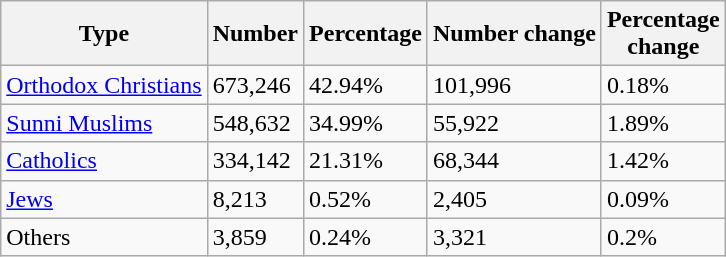<table class="wikitable sortable">
<tr>
<th>Type</th>
<th>Number</th>
<th>Percentage</th>
<th>Number change</th>
<th>Percentage <br>change</th>
</tr>
<tr>
<td><a href='#'>Orthodox Christians</a></td>
<td>673,246</td>
<td>42.94%</td>
<td>101,996</td>
<td>0.18%</td>
</tr>
<tr>
<td><a href='#'>Sunni Muslims</a></td>
<td>548,632</td>
<td>34.99%</td>
<td>55,922</td>
<td>1.89%</td>
</tr>
<tr>
<td><a href='#'>Catholics</a></td>
<td>334,142</td>
<td>21.31%</td>
<td>68,344</td>
<td>1.42%</td>
</tr>
<tr>
<td><a href='#'>Jews</a></td>
<td>8,213</td>
<td>0.52%</td>
<td>2,405</td>
<td>0.09%</td>
</tr>
<tr>
<td>Others</td>
<td>3,859</td>
<td>0.24%</td>
<td>3,321</td>
<td>0.2%</td>
</tr>
</table>
